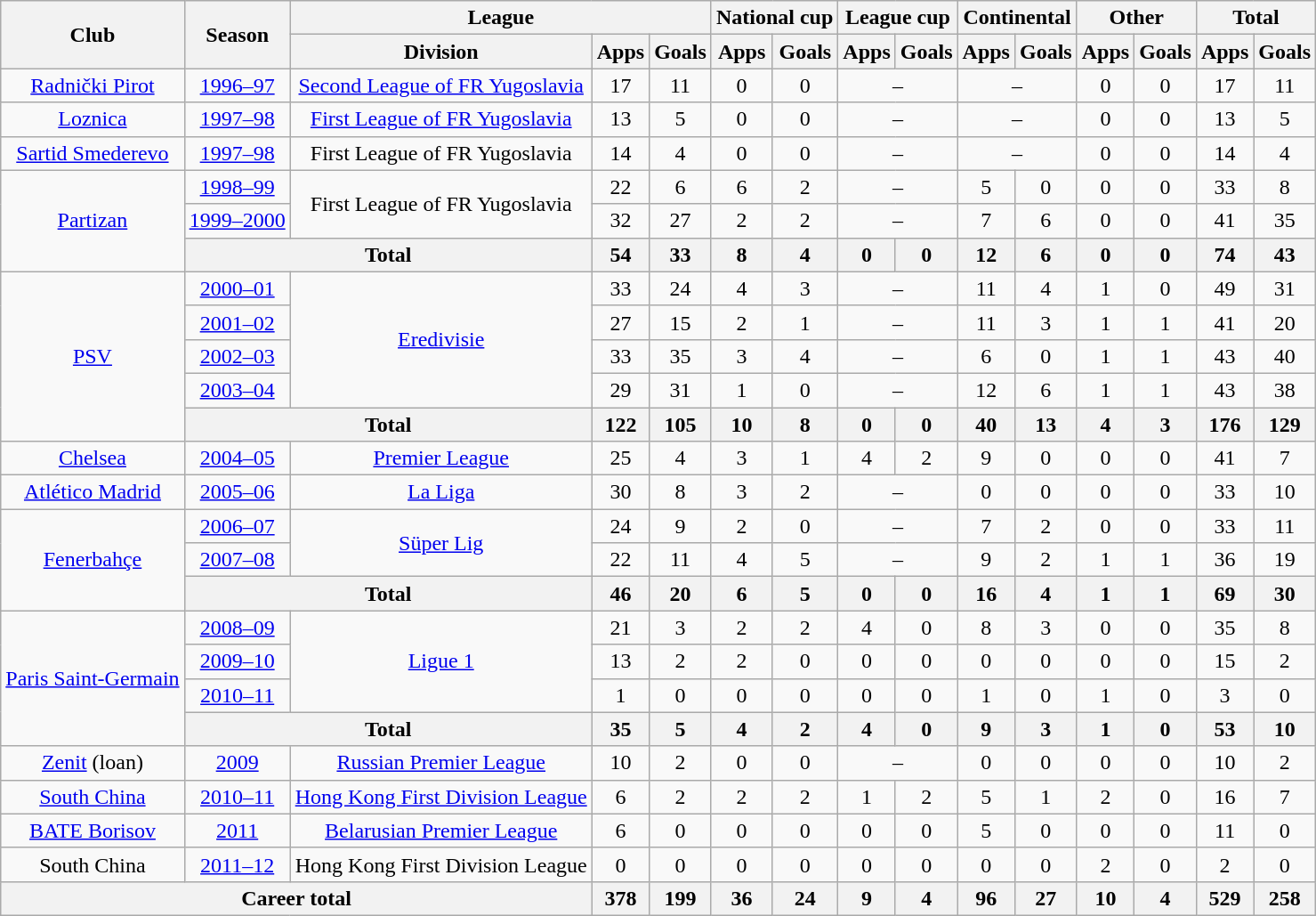<table class="wikitable" style="text-align:center">
<tr>
<th rowspan="2">Club</th>
<th rowspan="2">Season</th>
<th colspan="3">League</th>
<th colspan="2">National cup</th>
<th colspan="2">League cup</th>
<th colspan="2">Continental</th>
<th colspan="2">Other</th>
<th colspan="2">Total</th>
</tr>
<tr>
<th>Division</th>
<th>Apps</th>
<th>Goals</th>
<th>Apps</th>
<th>Goals</th>
<th>Apps</th>
<th>Goals</th>
<th>Apps</th>
<th>Goals</th>
<th>Apps</th>
<th>Goals</th>
<th>Apps</th>
<th>Goals</th>
</tr>
<tr>
<td><a href='#'>Radnički Pirot</a></td>
<td><a href='#'>1996–97</a></td>
<td><a href='#'>Second League of FR Yugoslavia</a></td>
<td>17</td>
<td>11</td>
<td>0</td>
<td>0</td>
<td colspan="2">–</td>
<td colspan="2">–</td>
<td>0</td>
<td>0</td>
<td>17</td>
<td>11</td>
</tr>
<tr>
<td><a href='#'>Loznica</a></td>
<td><a href='#'>1997–98</a></td>
<td><a href='#'>First League of FR Yugoslavia</a></td>
<td>13</td>
<td>5</td>
<td>0</td>
<td>0</td>
<td colspan="2">–</td>
<td colspan="2">–</td>
<td>0</td>
<td>0</td>
<td>13</td>
<td>5</td>
</tr>
<tr>
<td><a href='#'>Sartid Smederevo</a></td>
<td><a href='#'>1997–98</a></td>
<td>First League of FR Yugoslavia</td>
<td>14</td>
<td>4</td>
<td>0</td>
<td>0</td>
<td colspan="2">–</td>
<td colspan="2">–</td>
<td>0</td>
<td>0</td>
<td>14</td>
<td>4</td>
</tr>
<tr>
<td rowspan="3"><a href='#'>Partizan</a></td>
<td><a href='#'>1998–99</a></td>
<td rowspan="2">First League of FR Yugoslavia</td>
<td>22</td>
<td>6</td>
<td>6</td>
<td>2</td>
<td colspan="2">–</td>
<td>5</td>
<td>0</td>
<td>0</td>
<td>0</td>
<td>33</td>
<td>8</td>
</tr>
<tr>
<td><a href='#'>1999–2000</a></td>
<td>32</td>
<td>27</td>
<td>2</td>
<td>2</td>
<td colspan="2">–</td>
<td>7</td>
<td>6</td>
<td>0</td>
<td>0</td>
<td>41</td>
<td>35</td>
</tr>
<tr>
<th colspan="2">Total</th>
<th>54</th>
<th>33</th>
<th>8</th>
<th>4</th>
<th>0</th>
<th>0</th>
<th>12</th>
<th>6</th>
<th>0</th>
<th>0</th>
<th>74</th>
<th>43</th>
</tr>
<tr>
<td rowspan="5"><a href='#'>PSV</a></td>
<td><a href='#'>2000–01</a></td>
<td rowspan="4"><a href='#'>Eredivisie</a></td>
<td>33</td>
<td>24</td>
<td>4</td>
<td>3</td>
<td colspan="2">–</td>
<td>11</td>
<td>4</td>
<td>1</td>
<td>0</td>
<td>49</td>
<td>31</td>
</tr>
<tr>
<td><a href='#'>2001–02</a></td>
<td>27</td>
<td>15</td>
<td>2</td>
<td>1</td>
<td colspan="2">–</td>
<td>11</td>
<td>3</td>
<td>1</td>
<td>1</td>
<td>41</td>
<td>20</td>
</tr>
<tr>
<td><a href='#'>2002–03</a></td>
<td>33</td>
<td>35</td>
<td>3</td>
<td>4</td>
<td colspan="2">–</td>
<td>6</td>
<td>0</td>
<td>1</td>
<td>1</td>
<td>43</td>
<td>40</td>
</tr>
<tr>
<td><a href='#'>2003–04</a></td>
<td>29</td>
<td>31</td>
<td>1</td>
<td>0</td>
<td colspan="2">–</td>
<td>12</td>
<td>6</td>
<td>1</td>
<td>1</td>
<td>43</td>
<td>38</td>
</tr>
<tr>
<th colspan="2">Total</th>
<th>122</th>
<th>105</th>
<th>10</th>
<th>8</th>
<th>0</th>
<th>0</th>
<th>40</th>
<th>13</th>
<th>4</th>
<th>3</th>
<th>176</th>
<th>129</th>
</tr>
<tr>
<td><a href='#'>Chelsea</a></td>
<td><a href='#'>2004–05</a></td>
<td><a href='#'>Premier League</a></td>
<td>25</td>
<td>4</td>
<td>3</td>
<td>1</td>
<td>4</td>
<td>2</td>
<td>9</td>
<td>0</td>
<td>0</td>
<td>0</td>
<td>41</td>
<td>7</td>
</tr>
<tr>
<td><a href='#'>Atlético Madrid</a></td>
<td><a href='#'>2005–06</a></td>
<td><a href='#'>La Liga</a></td>
<td>30</td>
<td>8</td>
<td>3</td>
<td>2</td>
<td colspan="2">–</td>
<td>0</td>
<td>0</td>
<td>0</td>
<td>0</td>
<td>33</td>
<td>10</td>
</tr>
<tr>
<td rowspan="3"><a href='#'>Fenerbahçe</a></td>
<td><a href='#'>2006–07</a></td>
<td rowspan="2"><a href='#'>Süper Lig</a></td>
<td>24</td>
<td>9</td>
<td>2</td>
<td>0</td>
<td colspan="2">–</td>
<td>7</td>
<td>2</td>
<td>0</td>
<td>0</td>
<td>33</td>
<td>11</td>
</tr>
<tr>
<td><a href='#'>2007–08</a></td>
<td>22</td>
<td>11</td>
<td>4</td>
<td>5</td>
<td colspan="2">–</td>
<td>9</td>
<td>2</td>
<td>1</td>
<td>1</td>
<td>36</td>
<td>19</td>
</tr>
<tr>
<th colspan="2">Total</th>
<th>46</th>
<th>20</th>
<th>6</th>
<th>5</th>
<th>0</th>
<th>0</th>
<th>16</th>
<th>4</th>
<th>1</th>
<th>1</th>
<th>69</th>
<th>30</th>
</tr>
<tr>
<td rowspan="4"><a href='#'>Paris Saint-Germain</a></td>
<td><a href='#'>2008–09</a></td>
<td rowspan="3"><a href='#'>Ligue 1</a></td>
<td>21</td>
<td>3</td>
<td>2</td>
<td>2</td>
<td>4</td>
<td>0</td>
<td>8</td>
<td>3</td>
<td>0</td>
<td>0</td>
<td>35</td>
<td>8</td>
</tr>
<tr>
<td><a href='#'>2009–10</a></td>
<td>13</td>
<td>2</td>
<td>2</td>
<td>0</td>
<td>0</td>
<td>0</td>
<td>0</td>
<td>0</td>
<td>0</td>
<td>0</td>
<td>15</td>
<td>2</td>
</tr>
<tr>
<td><a href='#'>2010–11</a></td>
<td>1</td>
<td>0</td>
<td>0</td>
<td>0</td>
<td>0</td>
<td>0</td>
<td>1</td>
<td>0</td>
<td>1</td>
<td>0</td>
<td>3</td>
<td>0</td>
</tr>
<tr>
<th colspan="2">Total</th>
<th>35</th>
<th>5</th>
<th>4</th>
<th>2</th>
<th>4</th>
<th>0</th>
<th>9</th>
<th>3</th>
<th>1</th>
<th>0</th>
<th>53</th>
<th>10</th>
</tr>
<tr>
<td><a href='#'>Zenit</a> (loan)</td>
<td><a href='#'>2009</a></td>
<td><a href='#'>Russian Premier League</a></td>
<td>10</td>
<td>2</td>
<td>0</td>
<td>0</td>
<td colspan="2">–</td>
<td>0</td>
<td>0</td>
<td>0</td>
<td>0</td>
<td>10</td>
<td>2</td>
</tr>
<tr>
<td><a href='#'>South China</a></td>
<td><a href='#'>2010–11</a></td>
<td><a href='#'>Hong Kong First Division League</a></td>
<td>6</td>
<td>2</td>
<td>2</td>
<td>2</td>
<td>1</td>
<td>2</td>
<td>5</td>
<td>1</td>
<td>2</td>
<td>0</td>
<td>16</td>
<td>7</td>
</tr>
<tr>
<td><a href='#'>BATE Borisov</a></td>
<td><a href='#'>2011</a></td>
<td><a href='#'>Belarusian Premier League</a></td>
<td>6</td>
<td>0</td>
<td>0</td>
<td>0</td>
<td>0</td>
<td>0</td>
<td>5</td>
<td>0</td>
<td>0</td>
<td>0</td>
<td>11</td>
<td>0</td>
</tr>
<tr>
<td>South China</td>
<td><a href='#'>2011–12</a></td>
<td>Hong Kong First Division League</td>
<td>0</td>
<td>0</td>
<td>0</td>
<td>0</td>
<td>0</td>
<td>0</td>
<td>0</td>
<td>0</td>
<td>2</td>
<td>0</td>
<td>2</td>
<td>0</td>
</tr>
<tr>
<th colspan="3">Career total</th>
<th>378</th>
<th>199</th>
<th>36</th>
<th>24</th>
<th>9</th>
<th>4</th>
<th>96</th>
<th>27</th>
<th>10</th>
<th>4</th>
<th>529</th>
<th>258</th>
</tr>
</table>
